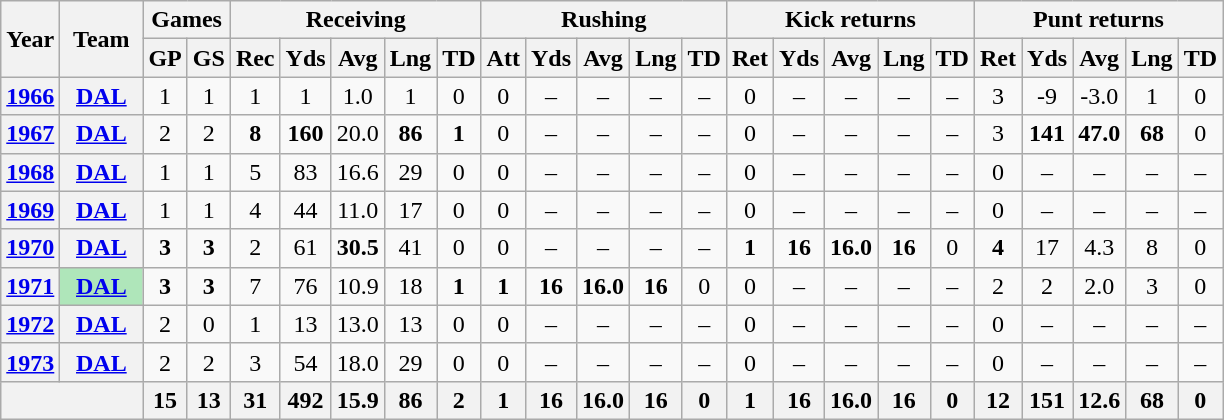<table class="wikitable" style="text-align:center;">
<tr>
<th rowspan="2">Year</th>
<th rowspan="2">Team</th>
<th colspan="2">Games</th>
<th colspan="5">Receiving</th>
<th colspan="5">Rushing</th>
<th colspan="5">Kick returns</th>
<th colspan="5">Punt returns</th>
</tr>
<tr>
<th>GP</th>
<th>GS</th>
<th>Rec</th>
<th>Yds</th>
<th>Avg</th>
<th>Lng</th>
<th>TD</th>
<th>Att</th>
<th>Yds</th>
<th>Avg</th>
<th>Lng</th>
<th>TD</th>
<th>Ret</th>
<th>Yds</th>
<th>Avg</th>
<th>Lng</th>
<th>TD</th>
<th>Ret</th>
<th>Yds</th>
<th>Avg</th>
<th>Lng</th>
<th>TD</th>
</tr>
<tr>
<th><a href='#'>1966</a></th>
<th><a href='#'>DAL</a></th>
<td>1</td>
<td>1</td>
<td>1</td>
<td>1</td>
<td>1.0</td>
<td>1</td>
<td>0</td>
<td>0</td>
<td>–</td>
<td>–</td>
<td>–</td>
<td>–</td>
<td>0</td>
<td>–</td>
<td>–</td>
<td>–</td>
<td>–</td>
<td>3</td>
<td>-9</td>
<td>-3.0</td>
<td>1</td>
<td>0</td>
</tr>
<tr>
<th><a href='#'>1967</a></th>
<th><a href='#'>DAL</a></th>
<td>2</td>
<td>2</td>
<td><strong>8</strong></td>
<td><strong>160</strong></td>
<td>20.0</td>
<td><strong>86</strong></td>
<td><strong>1</strong></td>
<td>0</td>
<td>–</td>
<td>–</td>
<td>–</td>
<td>–</td>
<td>0</td>
<td>–</td>
<td>–</td>
<td>–</td>
<td>–</td>
<td>3</td>
<td><strong>141</strong></td>
<td><strong>47.0</strong></td>
<td><strong>68</strong></td>
<td>0</td>
</tr>
<tr>
<th><a href='#'>1968</a></th>
<th><a href='#'>DAL</a></th>
<td>1</td>
<td>1</td>
<td>5</td>
<td>83</td>
<td>16.6</td>
<td>29</td>
<td>0</td>
<td>0</td>
<td>–</td>
<td>–</td>
<td>–</td>
<td>–</td>
<td>0</td>
<td>–</td>
<td>–</td>
<td>–</td>
<td>–</td>
<td>0</td>
<td>–</td>
<td>–</td>
<td>–</td>
<td>–</td>
</tr>
<tr>
<th><a href='#'>1969</a></th>
<th><a href='#'>DAL</a></th>
<td>1</td>
<td>1</td>
<td>4</td>
<td>44</td>
<td>11.0</td>
<td>17</td>
<td>0</td>
<td>0</td>
<td>–</td>
<td>–</td>
<td>–</td>
<td>–</td>
<td>0</td>
<td>–</td>
<td>–</td>
<td>–</td>
<td>–</td>
<td>0</td>
<td>–</td>
<td>–</td>
<td>–</td>
<td>–</td>
</tr>
<tr>
<th><a href='#'>1970</a></th>
<th><a href='#'>DAL</a></th>
<td><strong>3</strong></td>
<td><strong>3</strong></td>
<td>2</td>
<td>61</td>
<td><strong>30.5</strong></td>
<td>41</td>
<td>0</td>
<td>0</td>
<td>–</td>
<td>–</td>
<td>–</td>
<td>–</td>
<td><strong>1</strong></td>
<td><strong>16</strong></td>
<td><strong>16.0</strong></td>
<td><strong>16</strong></td>
<td>0</td>
<td><strong>4</strong></td>
<td>17</td>
<td>4.3</td>
<td>8</td>
<td>0</td>
</tr>
<tr>
<th><a href='#'>1971</a></th>
<th style="background:#afe6ba; width:3em;"><a href='#'>DAL</a></th>
<td><strong>3</strong></td>
<td><strong>3</strong></td>
<td>7</td>
<td>76</td>
<td>10.9</td>
<td>18</td>
<td><strong>1</strong></td>
<td><strong>1</strong></td>
<td><strong>16</strong></td>
<td><strong>16.0</strong></td>
<td><strong>16</strong></td>
<td>0</td>
<td>0</td>
<td>–</td>
<td>–</td>
<td>–</td>
<td>–</td>
<td>2</td>
<td>2</td>
<td>2.0</td>
<td>3</td>
<td>0</td>
</tr>
<tr>
<th><a href='#'>1972</a></th>
<th><a href='#'>DAL</a></th>
<td>2</td>
<td>0</td>
<td>1</td>
<td>13</td>
<td>13.0</td>
<td>13</td>
<td>0</td>
<td>0</td>
<td>–</td>
<td>–</td>
<td>–</td>
<td>–</td>
<td>0</td>
<td>–</td>
<td>–</td>
<td>–</td>
<td>–</td>
<td>0</td>
<td>–</td>
<td>–</td>
<td>–</td>
<td>–</td>
</tr>
<tr>
<th><a href='#'>1973</a></th>
<th><a href='#'>DAL</a></th>
<td>2</td>
<td>2</td>
<td>3</td>
<td>54</td>
<td>18.0</td>
<td>29</td>
<td>0</td>
<td>0</td>
<td>–</td>
<td>–</td>
<td>–</td>
<td>–</td>
<td>0</td>
<td>–</td>
<td>–</td>
<td>–</td>
<td>–</td>
<td>0</td>
<td>–</td>
<td>–</td>
<td>–</td>
<td>–</td>
</tr>
<tr>
<th colspan="2"></th>
<th>15</th>
<th>13</th>
<th>31</th>
<th>492</th>
<th>15.9</th>
<th>86</th>
<th>2</th>
<th>1</th>
<th>16</th>
<th>16.0</th>
<th>16</th>
<th>0</th>
<th>1</th>
<th>16</th>
<th>16.0</th>
<th>16</th>
<th>0</th>
<th>12</th>
<th>151</th>
<th>12.6</th>
<th>68</th>
<th>0</th>
</tr>
</table>
